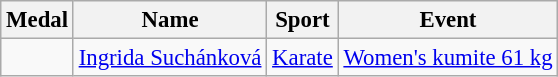<table class="wikitable sortable" style="font-size: 95%;">
<tr>
<th>Medal</th>
<th>Name</th>
<th>Sport</th>
<th>Event</th>
</tr>
<tr>
<td></td>
<td><a href='#'>Ingrida Suchánková</a></td>
<td><a href='#'>Karate</a></td>
<td><a href='#'>Women's kumite 61 kg</a></td>
</tr>
</table>
